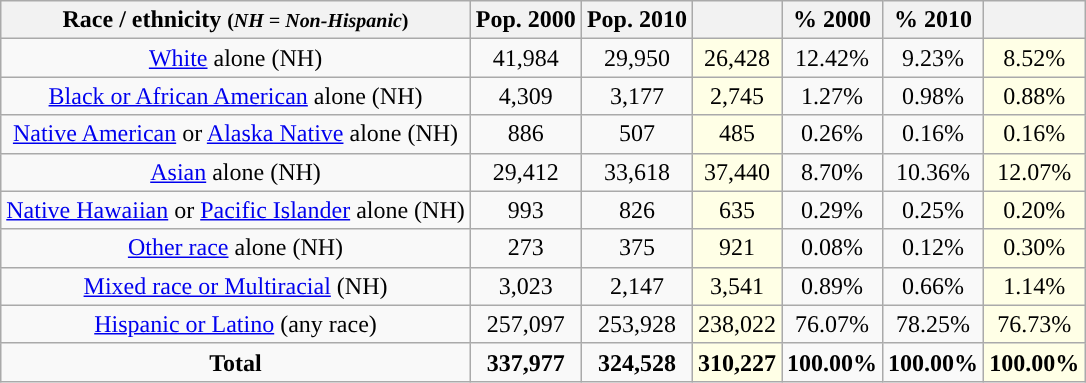<table class="wikitable" style="text-align:center;">
<tr>
<th>Race / ethnicity <small>(<em>NH = Non-Hispanic</em>)</small></th>
<th>Pop. 2000</th>
<th>Pop. 2010</th>
<th></th>
<th>% 2000</th>
<th>% 2010</th>
<th></th>
</tr>
<tr>
<td><a href='#'>White</a> alone (NH)</td>
<td>41,984</td>
<td>29,950</td>
<td style='background: #ffffe6;'>26,428</td>
<td>12.42%</td>
<td>9.23%</td>
<td style='background: #ffffe6;'>8.52%</td>
</tr>
<tr>
<td><a href='#'>Black or African American</a> alone (NH)</td>
<td>4,309</td>
<td>3,177</td>
<td style='background: #ffffe6;'>2,745</td>
<td>1.27%</td>
<td>0.98%</td>
<td style='background: #ffffe6;'>0.88%</td>
</tr>
<tr>
<td><a href='#'>Native American</a> or <a href='#'>Alaska Native</a> alone (NH)</td>
<td>886</td>
<td>507</td>
<td style='background: #ffffe6;'>485</td>
<td>0.26%</td>
<td>0.16%</td>
<td style='background: #ffffe6;'>0.16%</td>
</tr>
<tr>
<td><a href='#'>Asian</a> alone (NH)</td>
<td>29,412</td>
<td>33,618</td>
<td style='background: #ffffe6;'>37,440</td>
<td>8.70%</td>
<td>10.36%</td>
<td style='background: #ffffe6;'>12.07%</td>
</tr>
<tr>
<td><a href='#'>Native Hawaiian</a> or <a href='#'>Pacific Islander</a> alone (NH)</td>
<td>993</td>
<td>826</td>
<td style='background: #ffffe6;'>635</td>
<td>0.29%</td>
<td>0.25%</td>
<td style='background: #ffffe6;'>0.20%</td>
</tr>
<tr>
<td><a href='#'>Other race</a> alone (NH)</td>
<td>273</td>
<td>375</td>
<td style='background: #ffffe6;'>921</td>
<td>0.08%</td>
<td>0.12%</td>
<td style='background: #ffffe6;'>0.30%</td>
</tr>
<tr>
<td><a href='#'>Mixed race or Multiracial</a> (NH)</td>
<td>3,023</td>
<td>2,147</td>
<td style='background: #ffffe6;'>3,541</td>
<td>0.89%</td>
<td>0.66%</td>
<td style='background: #ffffe6;'>1.14%</td>
</tr>
<tr>
<td><a href='#'>Hispanic or Latino</a> (any race)</td>
<td>257,097</td>
<td>253,928</td>
<td style='background: #ffffe6;'>238,022</td>
<td>76.07%</td>
<td>78.25%</td>
<td style='background: #ffffe6;'>76.73%</td>
</tr>
<tr>
<td><strong>Total</strong></td>
<td><strong>337,977</strong></td>
<td><strong>324,528</strong></td>
<td style='background: #ffffe6;'><strong>310,227</strong></td>
<td><strong>100.00%</strong></td>
<td><strong>100.00%</strong></td>
<td style='background: #ffffe6;'><strong>100.00%</strong></td>
</tr>
</table>
